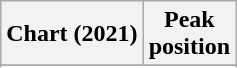<table class="wikitable sortable plainrowheaders" style="text-align:center">
<tr>
<th scope="col">Chart (2021)</th>
<th scope="col">Peak<br>position</th>
</tr>
<tr>
</tr>
<tr>
</tr>
</table>
